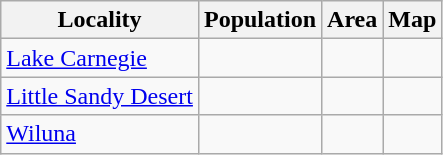<table class="wikitable sortable">
<tr>
<th>Locality</th>
<th data-sort-type=number>Population</th>
<th data-sort-type=number>Area</th>
<th>Map</th>
</tr>
<tr>
<td><a href='#'>Lake Carnegie</a></td>
<td></td>
<td></td>
<td></td>
</tr>
<tr>
<td><a href='#'>Little Sandy Desert</a></td>
<td></td>
<td></td>
<td></td>
</tr>
<tr>
<td><a href='#'>Wiluna</a></td>
<td></td>
<td></td>
<td></td>
</tr>
</table>
